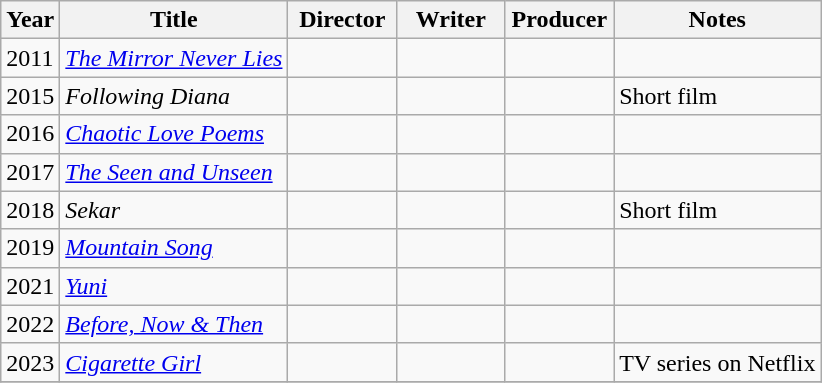<table class="wikitable sortable">
<tr>
<th>Year</th>
<th>Title</th>
<th width="65">Director</th>
<th width="65">Writer</th>
<th width="65">Producer</th>
<th>Notes</th>
</tr>
<tr>
<td>2011</td>
<td><em><a href='#'>The Mirror Never Lies</a></em></td>
<td></td>
<td></td>
<td></td>
<td></td>
</tr>
<tr>
<td>2015</td>
<td><em>Following Diana</em></td>
<td></td>
<td></td>
<td></td>
<td>Short film</td>
</tr>
<tr>
<td>2016</td>
<td><em><a href='#'>Chaotic Love Poems</a></em></td>
<td></td>
<td></td>
<td></td>
<td></td>
</tr>
<tr>
<td>2017</td>
<td><em><a href='#'>The Seen and Unseen</a></em></td>
<td></td>
<td></td>
<td></td>
<td></td>
</tr>
<tr>
<td>2018</td>
<td><em>Sekar</em></td>
<td></td>
<td></td>
<td></td>
<td>Short film</td>
</tr>
<tr>
<td>2019</td>
<td><em><a href='#'>Mountain Song</a></em></td>
<td></td>
<td></td>
<td></td>
<td></td>
</tr>
<tr>
<td>2021</td>
<td><em><a href='#'>Yuni</a></em></td>
<td></td>
<td></td>
<td></td>
<td></td>
</tr>
<tr>
<td>2022</td>
<td><em><a href='#'>Before, Now & Then</a></em></td>
<td></td>
<td></td>
<td></td>
<td></td>
</tr>
<tr>
<td>2023</td>
<td><em><a href='#'>Cigarette Girl</a></em></td>
<td></td>
<td></td>
<td></td>
<td>TV series on Netflix</td>
</tr>
<tr>
</tr>
</table>
